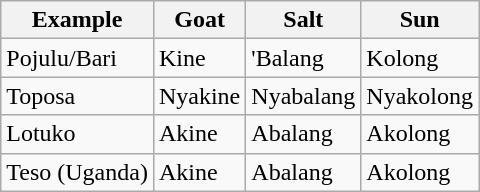<table class="wikitable sortable">
<tr>
<th>Example</th>
<th>Goat</th>
<th>Salt</th>
<th>Sun</th>
</tr>
<tr>
<td>Pojulu/Bari</td>
<td>Kine</td>
<td>'Balang</td>
<td>Kolong</td>
</tr>
<tr>
<td>Toposa</td>
<td>Nyakine</td>
<td>Nyabalang</td>
<td>Nyakolong</td>
</tr>
<tr>
<td>Lotuko</td>
<td>Akine</td>
<td>Abalang</td>
<td>Akolong</td>
</tr>
<tr>
<td>Teso (Uganda)</td>
<td>Akine</td>
<td>Abalang</td>
<td>Akolong</td>
</tr>
</table>
